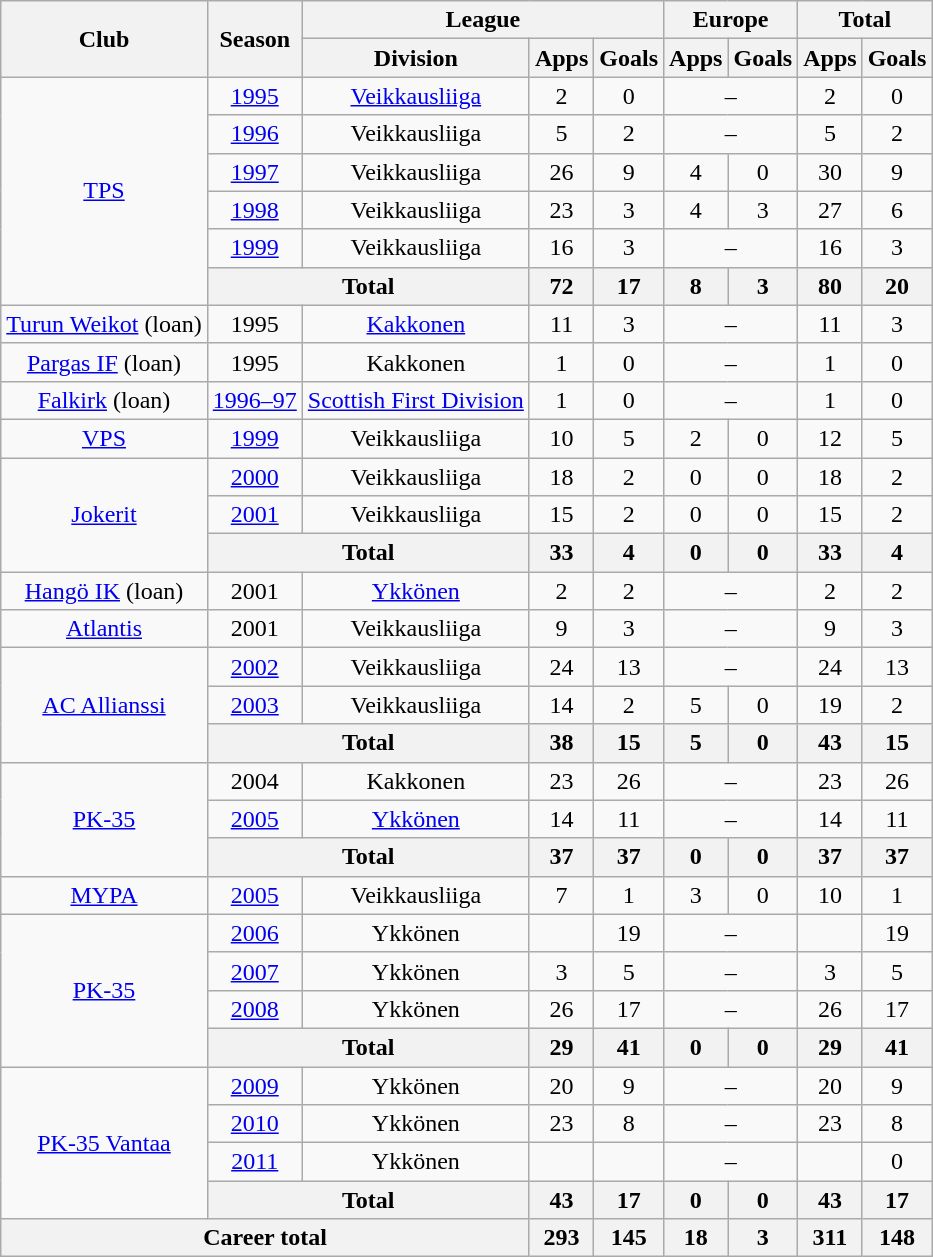<table class="wikitable" style="text-align:center">
<tr>
<th rowspan="2">Club</th>
<th rowspan="2">Season</th>
<th colspan="3">League</th>
<th colspan="2">Europe</th>
<th colspan="2">Total</th>
</tr>
<tr>
<th>Division</th>
<th>Apps</th>
<th>Goals</th>
<th>Apps</th>
<th>Goals</th>
<th>Apps</th>
<th>Goals</th>
</tr>
<tr>
<td rowspan=6><a href='#'>TPS</a></td>
<td><a href='#'>1995</a></td>
<td><a href='#'>Veikkausliiga</a></td>
<td>2</td>
<td>0</td>
<td colspan=2>–</td>
<td>2</td>
<td>0</td>
</tr>
<tr>
<td><a href='#'>1996</a></td>
<td>Veikkausliiga</td>
<td>5</td>
<td>2</td>
<td colspan=2>–</td>
<td>5</td>
<td>2</td>
</tr>
<tr>
<td><a href='#'>1997</a></td>
<td>Veikkausliiga</td>
<td>26</td>
<td>9</td>
<td>4</td>
<td>0</td>
<td>30</td>
<td>9</td>
</tr>
<tr>
<td><a href='#'>1998</a></td>
<td>Veikkausliiga</td>
<td>23</td>
<td>3</td>
<td>4</td>
<td>3</td>
<td>27</td>
<td>6</td>
</tr>
<tr>
<td><a href='#'>1999</a></td>
<td>Veikkausliiga</td>
<td>16</td>
<td>3</td>
<td colspan=2>–</td>
<td>16</td>
<td>3</td>
</tr>
<tr>
<th colspan=2>Total</th>
<th>72</th>
<th>17</th>
<th>8</th>
<th>3</th>
<th>80</th>
<th>20</th>
</tr>
<tr>
<td><a href='#'>Turun Weikot</a> (loan)</td>
<td>1995</td>
<td><a href='#'>Kakkonen</a></td>
<td>11</td>
<td>3</td>
<td colspan=2>–</td>
<td>11</td>
<td>3</td>
</tr>
<tr>
<td><a href='#'>Pargas IF</a> (loan)</td>
<td>1995</td>
<td>Kakkonen</td>
<td>1</td>
<td>0</td>
<td colspan=2>–</td>
<td>1</td>
<td>0</td>
</tr>
<tr>
<td><a href='#'>Falkirk</a> (loan)</td>
<td><a href='#'>1996–97</a></td>
<td><a href='#'>Scottish First Division</a></td>
<td>1</td>
<td>0</td>
<td colspan=2>–</td>
<td>1</td>
<td>0</td>
</tr>
<tr>
<td><a href='#'>VPS</a></td>
<td><a href='#'>1999</a></td>
<td>Veikkausliiga</td>
<td>10</td>
<td>5</td>
<td>2</td>
<td>0</td>
<td>12</td>
<td>5</td>
</tr>
<tr>
<td rowspan=3><a href='#'>Jokerit</a></td>
<td><a href='#'>2000</a></td>
<td>Veikkausliiga</td>
<td>18</td>
<td>2</td>
<td>0</td>
<td>0</td>
<td>18</td>
<td>2</td>
</tr>
<tr>
<td><a href='#'>2001</a></td>
<td>Veikkausliiga</td>
<td>15</td>
<td>2</td>
<td>0</td>
<td>0</td>
<td>15</td>
<td>2</td>
</tr>
<tr>
<th colspan=2>Total</th>
<th>33</th>
<th>4</th>
<th>0</th>
<th>0</th>
<th>33</th>
<th>4</th>
</tr>
<tr>
<td><a href='#'>Hangö IK</a> (loan)</td>
<td>2001</td>
<td><a href='#'>Ykkönen</a></td>
<td>2</td>
<td>2</td>
<td colspan=2>–</td>
<td>2</td>
<td>2</td>
</tr>
<tr>
<td><a href='#'>Atlantis</a></td>
<td>2001</td>
<td>Veikkausliiga</td>
<td>9</td>
<td>3</td>
<td colspan=2>–</td>
<td>9</td>
<td>3</td>
</tr>
<tr>
<td rowspan=3><a href='#'>AC Allianssi</a></td>
<td><a href='#'>2002</a></td>
<td>Veikkausliiga</td>
<td>24</td>
<td>13</td>
<td colspan=2>–</td>
<td>24</td>
<td>13</td>
</tr>
<tr>
<td><a href='#'>2003</a></td>
<td>Veikkausliiga</td>
<td>14</td>
<td>2</td>
<td>5</td>
<td>0</td>
<td>19</td>
<td>2</td>
</tr>
<tr>
<th colspan=2>Total</th>
<th>38</th>
<th>15</th>
<th>5</th>
<th>0</th>
<th>43</th>
<th>15</th>
</tr>
<tr>
<td rowspan=3><a href='#'>PK-35</a></td>
<td>2004</td>
<td>Kakkonen</td>
<td>23</td>
<td>26</td>
<td colspan=2>–</td>
<td>23</td>
<td>26</td>
</tr>
<tr>
<td><a href='#'>2005</a></td>
<td><a href='#'>Ykkönen</a></td>
<td>14</td>
<td>11</td>
<td colspan=2>–</td>
<td>14</td>
<td>11</td>
</tr>
<tr>
<th colspan=2>Total</th>
<th>37</th>
<th>37</th>
<th>0</th>
<th>0</th>
<th>37</th>
<th>37</th>
</tr>
<tr>
<td><a href='#'>MYPA</a></td>
<td><a href='#'>2005</a></td>
<td>Veikkausliiga</td>
<td>7</td>
<td>1</td>
<td>3</td>
<td>0</td>
<td>10</td>
<td>1</td>
</tr>
<tr>
<td rowspan=4><a href='#'>PK-35</a></td>
<td><a href='#'>2006</a></td>
<td>Ykkönen</td>
<td></td>
<td>19</td>
<td colspan=2>–</td>
<td></td>
<td>19</td>
</tr>
<tr>
<td><a href='#'>2007</a></td>
<td>Ykkönen</td>
<td>3</td>
<td>5</td>
<td colspan=2>–</td>
<td>3</td>
<td>5</td>
</tr>
<tr>
<td><a href='#'>2008</a></td>
<td>Ykkönen</td>
<td>26</td>
<td>17</td>
<td colspan=2>–</td>
<td>26</td>
<td>17</td>
</tr>
<tr>
<th colspan=2>Total</th>
<th>29</th>
<th>41</th>
<th>0</th>
<th>0</th>
<th>29</th>
<th>41</th>
</tr>
<tr>
<td rowspan=4><a href='#'>PK-35 Vantaa</a></td>
<td><a href='#'>2009</a></td>
<td>Ykkönen</td>
<td>20</td>
<td>9</td>
<td colspan=2>–</td>
<td>20</td>
<td>9</td>
</tr>
<tr>
<td><a href='#'>2010</a></td>
<td>Ykkönen</td>
<td>23</td>
<td>8</td>
<td colspan=2>–</td>
<td>23</td>
<td>8</td>
</tr>
<tr>
<td><a href='#'>2011</a></td>
<td>Ykkönen</td>
<td></td>
<td></td>
<td colspan=2>–</td>
<td></td>
<td>0</td>
</tr>
<tr>
<th colspan=2>Total</th>
<th>43</th>
<th>17</th>
<th>0</th>
<th>0</th>
<th>43</th>
<th>17</th>
</tr>
<tr>
<th colspan="3">Career total</th>
<th>293</th>
<th>145</th>
<th>18</th>
<th>3</th>
<th>311</th>
<th>148</th>
</tr>
</table>
